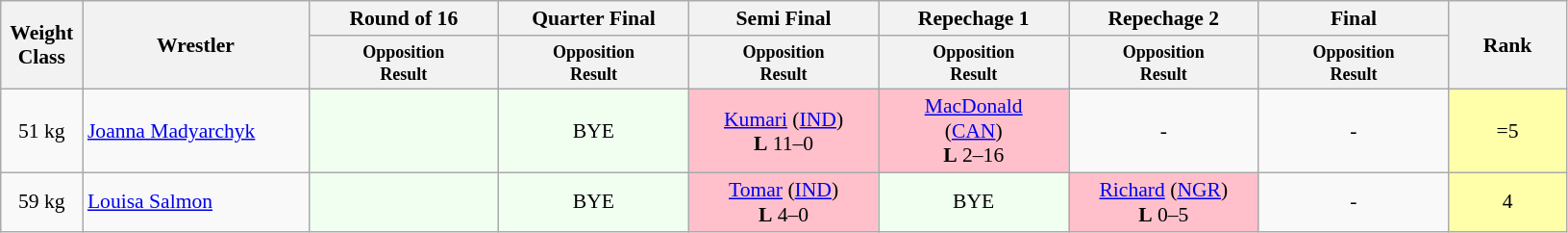<table class="wikitable" style="font-size:90%">
<tr>
<th rowspan="2" style="width:50px;">Weight<br>Class</th>
<th rowspan="2" style="width:150px;">Wrestler</th>
<th width=125>Round of 16</th>
<th width=125>Quarter Final</th>
<th width=125>Semi Final</th>
<th width=125>Repechage 1</th>
<th width=125>Repechage 2</th>
<th width=125>Final</th>
<th rowspan="2" style="width:75px;">Rank</th>
</tr>
<tr>
<th style="line-height:1em"><small>Opposition<br>Result</small></th>
<th style="line-height:1em"><small>Opposition<br>Result</small></th>
<th style="line-height:1em"><small>Opposition<br>Result</small></th>
<th style="line-height:1em"><small>Opposition<br>Result</small></th>
<th style="line-height:1em"><small>Opposition<br>Result</small></th>
<th style="line-height:1em"><small>Opposition<br>Result</small></th>
</tr>
<tr>
<td style="text-align:center;">51 kg</td>
<td><a href='#'>Joanna Madyarchyk</a></td>
<td style="text-align:center; background:honeydew;"></td>
<td style="text-align:center; background:honeydew;">BYE</td>
<td style="text-align:center; background:pink;"> <a href='#'>Kumari</a> (<a href='#'>IND</a>)<br><strong>L</strong> 11–0</td>
<td style="text-align:center; background:pink;"> <a href='#'>MacDonald</a><br>(<a href='#'>CAN</a>)<br><strong>L</strong> 2–16</td>
<td style="text-align:center;">-</td>
<td style="text-align:center;">-</td>
<td style="text-align:center; background:#ffa;">=5</td>
</tr>
<tr>
<td style="text-align:center;">59 kg</td>
<td><a href='#'>Louisa Salmon</a></td>
<td style="text-align:center; background:honeydew;"></td>
<td style="text-align:center; background:honeydew;">BYE</td>
<td style="text-align:center; background:pink;"> <a href='#'>Tomar</a> (<a href='#'>IND</a>)<br><strong>L</strong> 4–0</td>
<td style="text-align:center; background:honeydew;">BYE</td>
<td style="text-align:center; background:pink;"> <a href='#'>Richard</a> (<a href='#'>NGR</a>)<br><strong>L</strong> 0–5</td>
<td style="text-align:center;">-</td>
<td style="text-align:center; background:#ffa;">4</td>
</tr>
</table>
